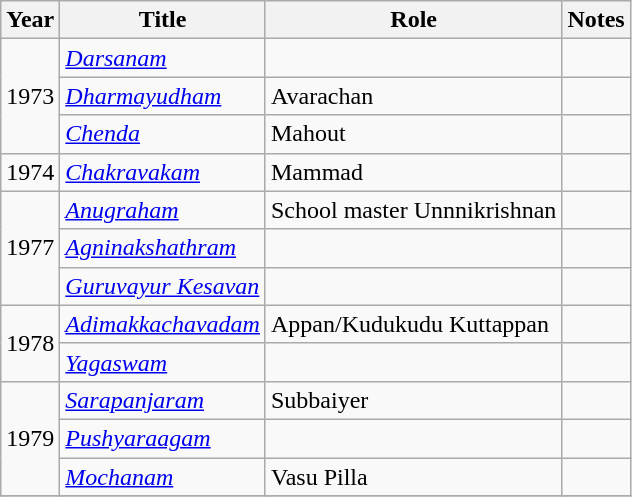<table class="wikitable sortable">
<tr>
<th>Year</th>
<th>Title</th>
<th>Role</th>
<th class="unsortable">Notes</th>
</tr>
<tr>
<td rowspan=3>1973</td>
<td><em><a href='#'>Darsanam</a></em></td>
<td></td>
<td></td>
</tr>
<tr>
<td><em><a href='#'>Dharmayudham</a></em></td>
<td>Avarachan</td>
<td></td>
</tr>
<tr>
<td><em><a href='#'>Chenda</a></em></td>
<td>Mahout</td>
<td></td>
</tr>
<tr>
<td>1974</td>
<td><em><a href='#'>Chakravakam</a></em></td>
<td>Mammad</td>
<td></td>
</tr>
<tr>
<td rowspan=3>1977</td>
<td><em><a href='#'>Anugraham</a></em></td>
<td>School master Unnnikrishnan</td>
<td></td>
</tr>
<tr>
<td><em><a href='#'>Agninakshathram</a></em></td>
<td></td>
<td></td>
</tr>
<tr>
<td><em><a href='#'>Guruvayur Kesavan</a></em></td>
<td></td>
<td></td>
</tr>
<tr>
<td rowspan=2>1978</td>
<td><em><a href='#'>Adimakkachavadam</a></em></td>
<td>Appan/Kudukudu Kuttappan</td>
<td></td>
</tr>
<tr>
<td><em><a href='#'>Yagaswam</a></em></td>
<td></td>
<td></td>
</tr>
<tr>
<td rowspan=3>1979</td>
<td><em><a href='#'>Sarapanjaram</a></em></td>
<td>Subbaiyer</td>
<td></td>
</tr>
<tr>
<td><em><a href='#'>Pushyaraagam</a></em></td>
<td></td>
<td></td>
</tr>
<tr>
<td><em><a href='#'>Mochanam</a></em></td>
<td>Vasu Pilla</td>
<td></td>
</tr>
<tr>
</tr>
</table>
